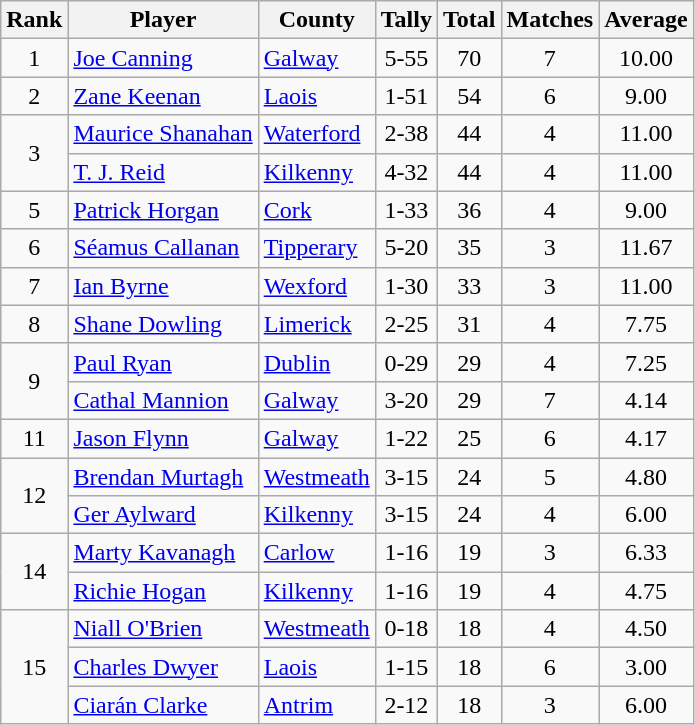<table class="wikitable sortable">
<tr>
<th>Rank</th>
<th>Player</th>
<th>County</th>
<th class="unsortable">Tally</th>
<th>Total</th>
<th>Matches</th>
<th>Average</th>
</tr>
<tr>
<td rowspan=1 align=center>1</td>
<td><a href='#'>Joe Canning</a></td>
<td> <a href='#'>Galway</a></td>
<td align=center>5-55</td>
<td align=center>70</td>
<td align=center>7</td>
<td align=center>10.00</td>
</tr>
<tr>
<td rowspan=1 align=center>2</td>
<td><a href='#'>Zane Keenan</a></td>
<td> <a href='#'>Laois</a></td>
<td align=center>1-51</td>
<td align=center>54</td>
<td align=center>6</td>
<td align=center>9.00</td>
</tr>
<tr>
<td rowspan=2 align=center>3</td>
<td><a href='#'>Maurice Shanahan</a></td>
<td> <a href='#'>Waterford</a></td>
<td align=center>2-38</td>
<td align=center>44</td>
<td align=center>4</td>
<td align=center>11.00</td>
</tr>
<tr>
<td><a href='#'>T. J. Reid</a></td>
<td> <a href='#'>Kilkenny</a></td>
<td align=center>4-32</td>
<td align=center>44</td>
<td align=center>4</td>
<td align=center>11.00</td>
</tr>
<tr>
<td rowspan=1 align=center>5</td>
<td><a href='#'>Patrick Horgan</a></td>
<td> <a href='#'>Cork</a></td>
<td align=center>1-33</td>
<td align=center>36</td>
<td align=center>4</td>
<td align=center>9.00</td>
</tr>
<tr>
<td rowspan=1 align=center>6</td>
<td><a href='#'>Séamus Callanan</a></td>
<td> <a href='#'>Tipperary</a></td>
<td align=center>5-20</td>
<td align=center>35</td>
<td align=center>3</td>
<td align=center>11.67</td>
</tr>
<tr>
<td rowspan=1 align=center>7</td>
<td><a href='#'>Ian Byrne</a></td>
<td> <a href='#'>Wexford</a></td>
<td align=center>1-30</td>
<td align=center>33</td>
<td align=center>3</td>
<td align=center>11.00</td>
</tr>
<tr>
<td rowspan=1 align=center>8</td>
<td><a href='#'>Shane Dowling</a></td>
<td> <a href='#'>Limerick</a></td>
<td align=center>2-25</td>
<td align=center>31</td>
<td align=center>4</td>
<td align=center>7.75</td>
</tr>
<tr>
<td rowspan=2 align=center>9</td>
<td><a href='#'>Paul Ryan</a></td>
<td> <a href='#'>Dublin</a></td>
<td align=center>0-29</td>
<td align=center>29</td>
<td align=center>4</td>
<td align=center>7.25</td>
</tr>
<tr>
<td><a href='#'>Cathal Mannion</a></td>
<td> <a href='#'>Galway</a></td>
<td align=center>3-20</td>
<td align=center>29</td>
<td align=center>7</td>
<td align=center>4.14</td>
</tr>
<tr>
<td rowspan=1 align=center>11</td>
<td><a href='#'>Jason Flynn</a></td>
<td> <a href='#'>Galway</a></td>
<td align=center>1-22</td>
<td align=center>25</td>
<td align=center>6</td>
<td align=center>4.17</td>
</tr>
<tr>
<td rowspan=2 align=center>12</td>
<td><a href='#'>Brendan Murtagh</a></td>
<td> <a href='#'>Westmeath</a></td>
<td align=center>3-15</td>
<td align=center>24</td>
<td align=center>5</td>
<td align=center>4.80</td>
</tr>
<tr>
<td><a href='#'>Ger Aylward</a></td>
<td> <a href='#'>Kilkenny</a></td>
<td align=center>3-15</td>
<td align=center>24</td>
<td align=center>4</td>
<td align=center>6.00</td>
</tr>
<tr>
<td rowspan=2 align=center>14</td>
<td><a href='#'>Marty Kavanagh</a></td>
<td> <a href='#'>Carlow</a></td>
<td align=center>1-16</td>
<td align=center>19</td>
<td align=center>3</td>
<td align=center>6.33</td>
</tr>
<tr>
<td><a href='#'>Richie Hogan</a></td>
<td> <a href='#'>Kilkenny</a></td>
<td align=center>1-16</td>
<td align=center>19</td>
<td align=center>4</td>
<td align=center>4.75</td>
</tr>
<tr>
<td rowspan=3 align=center>15</td>
<td><a href='#'>Niall O'Brien</a></td>
<td> <a href='#'>Westmeath</a></td>
<td align=center>0-18</td>
<td align=center>18</td>
<td align=center>4</td>
<td align=center>4.50</td>
</tr>
<tr>
<td><a href='#'>Charles Dwyer</a></td>
<td> <a href='#'>Laois</a></td>
<td align=center>1-15</td>
<td align=center>18</td>
<td align=center>6</td>
<td align=center>3.00</td>
</tr>
<tr>
<td><a href='#'>Ciarán Clarke</a></td>
<td> <a href='#'>Antrim</a></td>
<td align=center>2-12</td>
<td align=center>18</td>
<td align=center>3</td>
<td align=center>6.00</td>
</tr>
</table>
